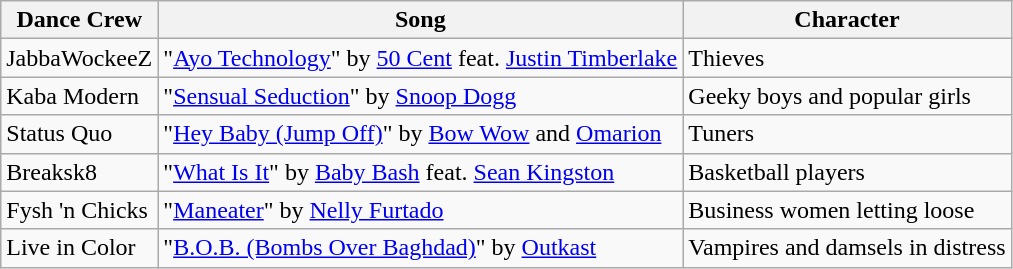<table class="wikitable" style="white-space:nowrap;" fixed;">
<tr>
<th>Dance Crew</th>
<th>Song</th>
<th>Character</th>
</tr>
<tr>
<td>JabbaWockeeZ</td>
<td>"<a href='#'>Ayo Technology</a>" by <a href='#'>50 Cent</a> feat. <a href='#'>Justin Timberlake</a></td>
<td>Thieves</td>
</tr>
<tr>
<td>Kaba Modern</td>
<td>"<a href='#'>Sensual Seduction</a>" by <a href='#'>Snoop Dogg</a></td>
<td>Geeky boys and popular girls</td>
</tr>
<tr>
<td>Status Quo</td>
<td>"<a href='#'>Hey Baby (Jump Off)</a>" by <a href='#'>Bow Wow</a> and <a href='#'>Omarion</a></td>
<td>Tuners</td>
</tr>
<tr>
<td>Breaksk8</td>
<td>"<a href='#'>What Is It</a>" by <a href='#'>Baby Bash</a> feat. <a href='#'>Sean Kingston</a></td>
<td>Basketball players</td>
</tr>
<tr>
<td>Fysh 'n Chicks</td>
<td>"<a href='#'>Maneater</a>" by <a href='#'>Nelly Furtado</a></td>
<td>Business women letting loose</td>
</tr>
<tr>
<td>Live in Color</td>
<td>"<a href='#'>B.O.B. (Bombs Over Baghdad)</a>" by <a href='#'>Outkast</a></td>
<td>Vampires and damsels in distress</td>
</tr>
</table>
